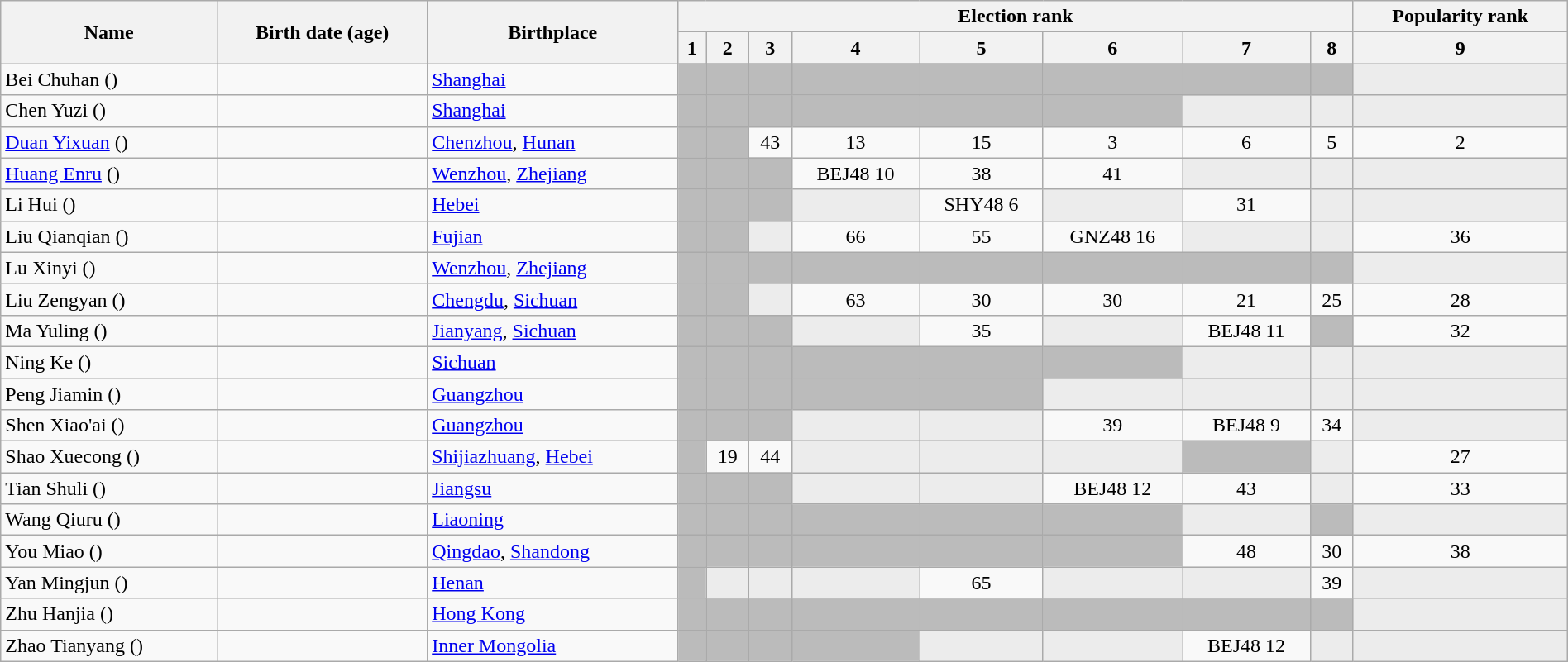<table class="wikitable sortable"  style="text-align:center; width:100%;">
<tr>
<th rowspan="2">Name</th>
<th rowspan="2">Birth date (age)</th>
<th rowspan="2">Birthplace</th>
<th colspan="8" class="unsortable">Election rank</th>
<th>Popularity rank</th>
</tr>
<tr>
<th data-sort-type="number">1</th>
<th data-sort-type="number">2</th>
<th data-sort-type="number">3</th>
<th data-sort-type="number">4</th>
<th data-sort-type="number">5</th>
<th data-sort-type="number">6</th>
<th data-sort-type="number">7</th>
<th data-sort-type="number">8</th>
<th data-sort-type="number">9</th>
</tr>
<tr>
<td style="text-align:left;" data-sort-value="Bei, Chuhan">Bei Chuhan ()</td>
<td style="text-align:left;"></td>
<td style="text-align:left;"><a href='#'>Shanghai</a></td>
<td style="background:#bbb;"> </td>
<td style="background:#bbb;"> </td>
<td style="background:#bbb;"> </td>
<td style="background:#bbb;"> </td>
<td style="background:#bbb;"> </td>
<td style="background:#bbb;"> </td>
<td style="background:#bbb;"> </td>
<td style="background:#bbb;"> </td>
<td style="background:#ececec; color:gray;"></td>
</tr>
<tr>
<td style="text-align:left;" data-sort-value="Chen, Yuzi">Chen Yuzi ()</td>
<td style="text-align:left;"></td>
<td style="text-align:left;"><a href='#'>Shanghai</a></td>
<td style="background:#bbb;"> </td>
<td style="background:#bbb;"> </td>
<td style="background:#bbb;"> </td>
<td style="background:#bbb;"> </td>
<td style="background:#bbb;"> </td>
<td style="background:#bbb;"> </td>
<td style="background:#ececec; color:gray;"></td>
<td style="background:#ececec; color:gray;"></td>
<td style="background:#ececec; color:gray;"></td>
</tr>
<tr>
<td style="text-align:left;" data-sort-value="Duan, Yixuan"><a href='#'>Duan Yixuan</a> ()</td>
<td style="text-align:left;"></td>
<td style="text-align:left;"><a href='#'>Chenzhou</a>, <a href='#'>Hunan</a></td>
<td style="background:#bbb;"> </td>
<td style="background:#bbb;"> </td>
<td>43</td>
<td>13</td>
<td>15</td>
<td>3</td>
<td>6</td>
<td>5</td>
<td>2</td>
</tr>
<tr>
<td style="text-align:left;" data-sort-value="Huang, Enru"><a href='#'>Huang Enru</a> ()</td>
<td style="text-align:left;"></td>
<td style="text-align:left;"><a href='#'>Wenzhou</a>, <a href='#'>Zhejiang</a></td>
<td style="background:#bbb;"></td>
<td style="background:#bbb;"></td>
<td style="background:#bbb;"></td>
<td>BEJ48 10</td>
<td>38</td>
<td>41</td>
<td style="background:#ececec; color:gray;"></td>
<td style="background:#ececec; color:gray;"></td>
<td style="background:#ececec; color:gray;"></td>
</tr>
<tr>
<td style="text-align:left;" data-sort-value="Li, Hui">Li Hui ()</td>
<td style="text-align:left;"></td>
<td style="text-align:left;"><a href='#'>Hebei</a></td>
<td style="background:#bbb;"></td>
<td style="background:#bbb;"></td>
<td style="background:#bbb;"></td>
<td style="background:#ececec; color:gray;"></td>
<td>SHY48 6</td>
<td style="background:#ececec; color:gray;"></td>
<td>31</td>
<td style="background:#ececec; color:gray;"></td>
<td style="background:#ececec; color:gray;"></td>
</tr>
<tr>
<td style="text-align:left;" data-sort-value="Liu, Qianqian">Liu Qianqian ()</td>
<td style="text-align:left;"></td>
<td style="text-align:left;"><a href='#'>Fujian</a></td>
<td style="background:#bbb;"> </td>
<td style="background:#bbb;"> </td>
<td style="background:#ececec; color:gray;"></td>
<td>66</td>
<td>55</td>
<td>GNZ48 16</td>
<td style="background:#ececec; color:gray;"></td>
<td style="background:#ececec; color:gray;"></td>
<td>36</td>
</tr>
<tr>
<td style="text-align:left;" data-sort-value="Lu, Xinyi">Lu Xinyi ()</td>
<td style="text-align:left;"></td>
<td style="text-align:left;"><a href='#'>Wenzhou</a>, <a href='#'>Zhejiang</a></td>
<td style="background:#bbb;"> </td>
<td style="background:#bbb;"> </td>
<td style="background:#bbb;"> </td>
<td style="background:#bbb;"> </td>
<td style="background:#bbb;"> </td>
<td style="background:#bbb;"> </td>
<td style="background:#bbb;"> </td>
<td style="background:#bbb;"> </td>
<td style="background:#ececec; color:gray;"></td>
</tr>
<tr>
<td style="text-align:left;" data-sort-value="Liu, Zengyan">Liu Zengyan ()</td>
<td style="text-align:left;"></td>
<td style="text-align:left;"><a href='#'>Chengdu</a>, <a href='#'>Sichuan</a></td>
<td style="background:#bbb;"> </td>
<td style="background:#bbb;"> </td>
<td style="background:#ececec; color:gray;"></td>
<td>63</td>
<td>30</td>
<td>30</td>
<td>21</td>
<td>25</td>
<td>28</td>
</tr>
<tr>
<td style="text-align:left;" data-sort-value="Ma, Yuling">Ma Yuling ()</td>
<td style="text-align:left;"></td>
<td style="text-align:left;"><a href='#'>Jianyang</a>, <a href='#'>Sichuan</a></td>
<td style="background:#bbb;"></td>
<td style="background:#bbb;"></td>
<td style="background:#bbb;"></td>
<td style="background:#ececec; color:gray;"></td>
<td>35</td>
<td style="background:#ececec; color:gray;"></td>
<td>BEJ48 11</td>
<td style="background:#bbb;"> </td>
<td>32</td>
</tr>
<tr>
<td style="text-align:left;" data-sort-value="Ning, Ke">Ning Ke ()</td>
<td style="text-align:left;"></td>
<td style="text-align:left;"><a href='#'>Sichuan</a></td>
<td style="background:#bbb;"></td>
<td style="background:#bbb;"></td>
<td style="background:#bbb;"></td>
<td style="background:#bbb;"></td>
<td style="background:#bbb;"></td>
<td style="background:#bbb;"></td>
<td style="background:#ececec; color:gray;"></td>
<td style="background:#ececec; color:gray;"></td>
<td style="background:#ececec; color:gray;"></td>
</tr>
<tr>
<td style="text-align:left;"  data-sort-value="Peng, Jiamin">Peng Jiamin ()</td>
<td style="text-align:left;"></td>
<td style="text-align:left;"><a href='#'>Guangzhou</a></td>
<td style="background:#bbb;"></td>
<td style="background:#bbb;"></td>
<td style="background:#bbb;"></td>
<td style="background:#bbb;"></td>
<td style="background:#bbb;"></td>
<td style="background:#ececec; color:gray;"></td>
<td style="background:#ececec; color:gray;"></td>
<td style="background:#ececec; color:gray;"></td>
<td style="background:#ececec; color:gray;"></td>
</tr>
<tr>
<td style="text-align:left;" data-sort-value="Shen, Xiaoai">Shen Xiao'ai ()</td>
<td style="text-align:left;"></td>
<td style="text-align:left;"><a href='#'>Guangzhou</a></td>
<td style="background:#bbb;"></td>
<td style="background:#bbb;"></td>
<td style="background:#bbb;"></td>
<td style="background:#ececec; color:gray;"></td>
<td style="background:#ececec; color:gray;"></td>
<td>39</td>
<td>BEJ48 9</td>
<td>34</td>
<td style="background:#ececec; color:gray;"></td>
</tr>
<tr>
<td style="text-align:left;" data-sort-value="Shao, Xuecong">Shao Xuecong ()</td>
<td style="text-align:left;"></td>
<td style="text-align:left;"><a href='#'>Shijiazhuang</a>, <a href='#'>Hebei</a></td>
<td style="background:#bbb;"> </td>
<td>19</td>
<td>44</td>
<td style="background:#ececec; color:gray;"></td>
<td style="background:#ececec; color:gray;"></td>
<td style="background:#ececec; color:gray;"></td>
<td style="background:#bbb;"> </td>
<td style="background:#ececec; color:gray;"></td>
<td>27</td>
</tr>
<tr>
<td style="text-align:left;" data-sort-value="Tian, Shuli">Tian Shuli ()</td>
<td style="text-align:left;"></td>
<td style="text-align:left;"><a href='#'>Jiangsu</a></td>
<td style="background:#bbb;"> </td>
<td style="background:#bbb;"> </td>
<td style="background:#bbb;"> </td>
<td style="background:#ececec; color:gray;"></td>
<td style="background:#ececec; color:gray;"></td>
<td>BEJ48 12</td>
<td>43</td>
<td style="background:#ececec; color:gray;"></td>
<td>33</td>
</tr>
<tr>
<td style="text-align:left;" data-sort-value="Wang, Qiuru">Wang Qiuru ()</td>
<td style="text-align:left;"></td>
<td style="text-align:left;"><a href='#'>Liaoning</a></td>
<td style="background:#bbb;"> </td>
<td style="background:#bbb;"> </td>
<td style="background:#bbb;"> </td>
<td style="background:#bbb;"> </td>
<td style="background:#bbb;"> </td>
<td style="background:#bbb;"> </td>
<td style="background:#ececec; color:gray;"></td>
<td style="background:#bbb;"> </td>
<td style="background:#ececec; color:gray;"></td>
</tr>
<tr>
<td style="text-align:left;" data-sort-value="You, Miao">You Miao ()</td>
<td style="text-align:left;"></td>
<td style="text-align:left;"><a href='#'>Qingdao</a>, <a href='#'>Shandong</a></td>
<td style="background:#bbb;"> </td>
<td style="background:#bbb;"> </td>
<td style="background:#bbb;"> </td>
<td style="background:#bbb;"> </td>
<td style="background:#bbb;"> </td>
<td style="background:#bbb;"> </td>
<td>48</td>
<td>30</td>
<td>38</td>
</tr>
<tr>
<td style="text-align:left;" data-sort-value="Yan, Mingjun">Yan Mingjun ()</td>
<td style="text-align:left;"></td>
<td style="text-align:left;"><a href='#'>Henan</a></td>
<td style="background:#bbb;"> </td>
<td style="background:#ececec; color:gray;"></td>
<td style="background:#ececec; color:gray;"></td>
<td style="background:#ececec; color:gray;"></td>
<td>65</td>
<td style="background:#ececec; color:gray;"></td>
<td style="background:#ececec; color:gray;"></td>
<td>39</td>
<td style="background:#ececec; color:gray;"></td>
</tr>
<tr>
<td style="text-align:left;" data-sort-value="Zhu, Hanjia">Zhu Hanjia ()</td>
<td style="text-align:left;"></td>
<td style="text-align:left;"><a href='#'>Hong Kong</a></td>
<td style="background:#bbb;"> </td>
<td style="background:#bbb;"> </td>
<td style="background:#bbb;"> </td>
<td style="background:#bbb;"> </td>
<td style="background:#bbb;"> </td>
<td style="background:#bbb;"> </td>
<td style="background:#bbb;"> </td>
<td style="background:#bbb;"> </td>
<td style="background:#ececec; color:gray;"></td>
</tr>
<tr>
<td style="text-align:left;" data-sort-value="Zhao, Tianyang">Zhao Tianyang ()</td>
<td style="text-align:left;"></td>
<td style="text-align:left;"><a href='#'>Inner Mongolia</a></td>
<td style="background:#bbb;"> </td>
<td style="background:#bbb;"> </td>
<td style="background:#bbb;"> </td>
<td style="background:#bbb;"> </td>
<td style="background:#ececec; color:gray;"></td>
<td style="background:#ececec; color:gray;"></td>
<td>BEJ48 12</td>
<td style="background:#ececec; color:gray;"></td>
<td style="background:#ececec; color:gray;"></td>
</tr>
</table>
